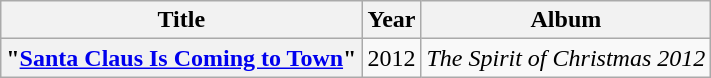<table class="wikitable plainrowheaders" style="text-align:center;">
<tr>
<th scope="col">Title</th>
<th scope="col">Year</th>
<th scope="col">Album</th>
</tr>
<tr>
<th scope="row">"<a href='#'>Santa Claus Is Coming to Town</a>"</th>
<td>2012</td>
<td><em>The Spirit of Christmas 2012</em></td>
</tr>
</table>
